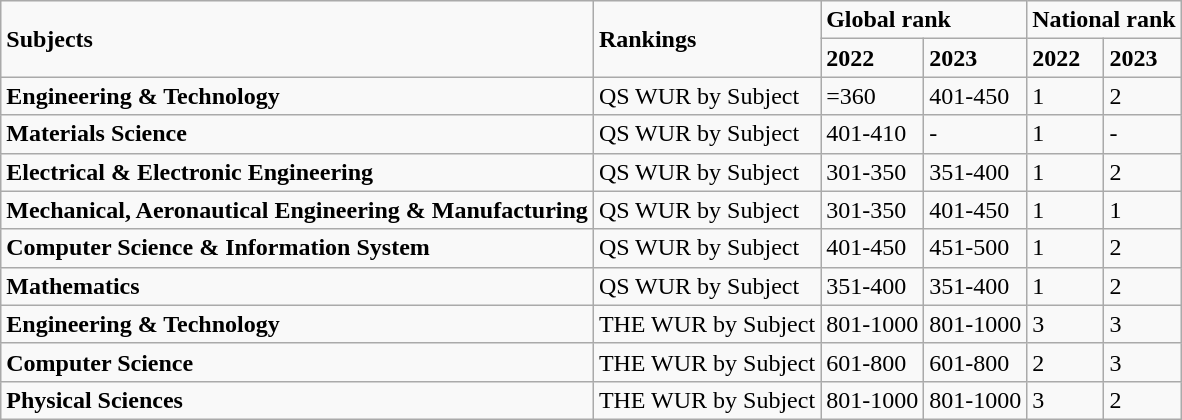<table class="wikitable">
<tr>
<td rowspan="2"><strong>Subjects</strong></td>
<td rowspan="2"><strong>Rankings</strong></td>
<td colspan="2"><strong>Global rank</strong></td>
<td colspan="2"><strong>National rank</strong></td>
</tr>
<tr>
<td><strong>2022</strong></td>
<td><strong>2023</strong></td>
<td><strong>2022</strong></td>
<td><strong>2023</strong></td>
</tr>
<tr>
<td><strong>Engineering & Technology</strong></td>
<td>QS WUR by Subject</td>
<td>=360</td>
<td>401-450</td>
<td>1</td>
<td>2</td>
</tr>
<tr>
<td><strong>Materials Science</strong></td>
<td>QS WUR by Subject</td>
<td>401-410</td>
<td>-</td>
<td>1</td>
<td>-</td>
</tr>
<tr>
<td><strong>Electrical & Electronic Engineering</strong></td>
<td>QS WUR by Subject</td>
<td>301-350</td>
<td>351-400</td>
<td>1</td>
<td>2</td>
</tr>
<tr>
<td><strong>Mechanical, Aeronautical Engineering & Manufacturing</strong></td>
<td>QS WUR by Subject</td>
<td>301-350</td>
<td>401-450</td>
<td>1</td>
<td>1</td>
</tr>
<tr>
<td><strong>Computer Science & Information System</strong></td>
<td>QS WUR by Subject</td>
<td>401-450</td>
<td>451-500</td>
<td>1</td>
<td>2</td>
</tr>
<tr>
<td><strong>Mathematics</strong></td>
<td>QS WUR by Subject</td>
<td>351-400</td>
<td>351-400</td>
<td>1</td>
<td>2</td>
</tr>
<tr>
<td><strong>Engineering & Technology</strong></td>
<td>THE WUR by Subject</td>
<td>801-1000</td>
<td>801-1000</td>
<td>3</td>
<td>3</td>
</tr>
<tr>
<td><strong>Computer Science</strong></td>
<td>THE WUR by Subject</td>
<td>601-800</td>
<td>601-800</td>
<td>2</td>
<td>3</td>
</tr>
<tr>
<td><strong>Physical Sciences</strong></td>
<td>THE WUR by Subject</td>
<td>801-1000</td>
<td>801-1000</td>
<td>3</td>
<td>2</td>
</tr>
</table>
